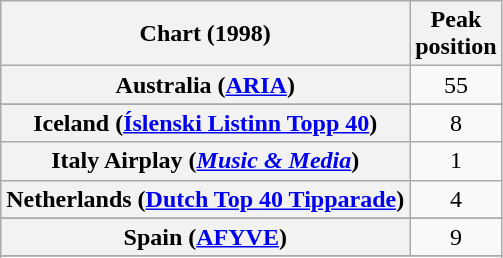<table class="wikitable sortable plainrowheaders" style="text-align:center">
<tr>
<th scope="col">Chart (1998)</th>
<th scope="col">Peak<br>position</th>
</tr>
<tr>
<th scope="row">Australia (<a href='#'>ARIA</a>)</th>
<td>55</td>
</tr>
<tr>
</tr>
<tr>
</tr>
<tr>
</tr>
<tr>
<th scope="row">Iceland (<a href='#'>Íslenski Listinn Topp 40</a>)</th>
<td>8</td>
</tr>
<tr>
<th scope="row">Italy Airplay (<em><a href='#'>Music & Media</a></em>)</th>
<td>1</td>
</tr>
<tr>
<th scope="row">Netherlands (<a href='#'>Dutch Top 40 Tipparade</a>)</th>
<td>4</td>
</tr>
<tr>
</tr>
<tr>
</tr>
<tr>
<th scope="row">Spain (<a href='#'>AFYVE</a>)</th>
<td>9</td>
</tr>
<tr>
</tr>
<tr>
</tr>
<tr>
</tr>
</table>
